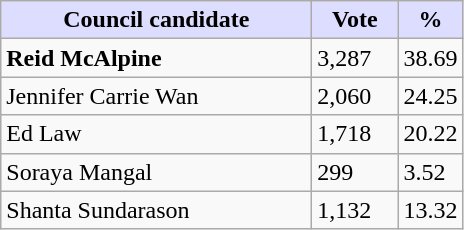<table class="wikitable">
<tr>
<th style="background:#ddf; width:200px;">Council candidate</th>
<th style="background:#ddf; width:50px;">Vote</th>
<th style="background:#ddf; width:30px;">%</th>
</tr>
<tr>
<td><strong>Reid McAlpine</strong></td>
<td>3,287</td>
<td>38.69</td>
</tr>
<tr>
<td>Jennifer Carrie Wan</td>
<td>2,060</td>
<td>24.25</td>
</tr>
<tr>
<td>Ed Law</td>
<td>1,718</td>
<td>20.22</td>
</tr>
<tr>
<td>Soraya Mangal</td>
<td>299</td>
<td>3.52</td>
</tr>
<tr>
<td>Shanta Sundarason</td>
<td>1,132</td>
<td>13.32</td>
</tr>
</table>
